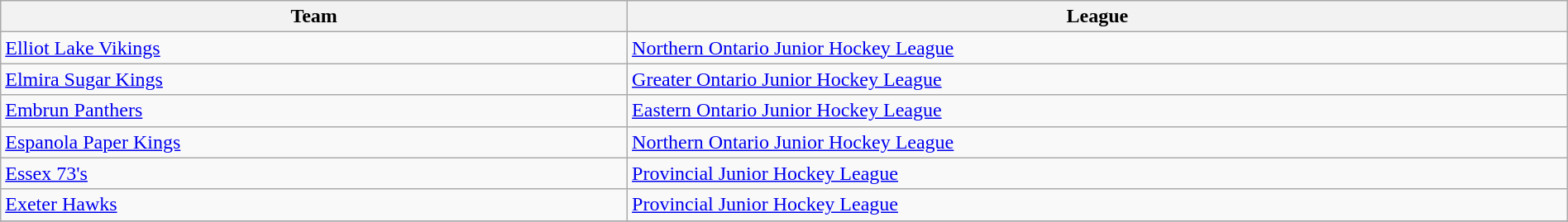<table class="wikitable sortable" width=100%>
<tr>
<th width=40%>Team</th>
<th width=60%>League</th>
</tr>
<tr>
<td><a href='#'>Elliot Lake Vikings</a></td>
<td><a href='#'>Northern Ontario Junior Hockey League</a></td>
</tr>
<tr>
<td><a href='#'>Elmira Sugar Kings</a></td>
<td><a href='#'>Greater Ontario Junior Hockey League</a></td>
</tr>
<tr>
<td><a href='#'>Embrun Panthers</a></td>
<td><a href='#'>Eastern Ontario Junior Hockey League</a></td>
</tr>
<tr>
<td><a href='#'>Espanola Paper Kings</a></td>
<td><a href='#'>Northern Ontario Junior Hockey League</a></td>
</tr>
<tr>
<td><a href='#'>Essex 73's</a></td>
<td><a href='#'>Provincial Junior Hockey League</a></td>
</tr>
<tr>
<td><a href='#'>Exeter Hawks</a></td>
<td><a href='#'>Provincial Junior Hockey League</a></td>
</tr>
<tr>
</tr>
</table>
